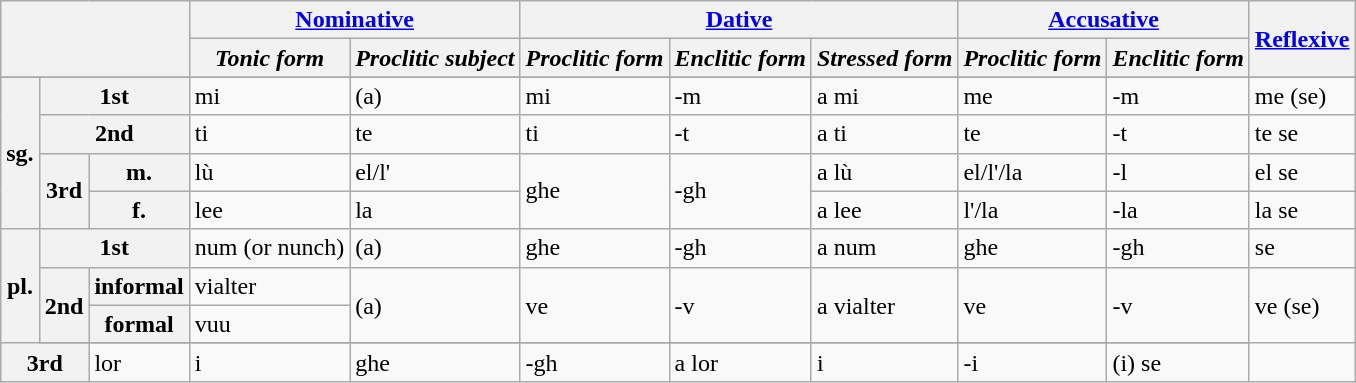<table class="wikitable">
<tr>
<th colspan="3" rowspan="2"></th>
<th colspan="2"><a href='#'>Nominative</a></th>
<th colspan="3"><a href='#'>Dative</a></th>
<th colspan="2"><a href='#'>Accusative</a></th>
<th rowspan="2"><a href='#'>Reflexive</a></th>
</tr>
<tr>
<th><em>Tonic form</em></th>
<th><em>Proclitic subject</em></th>
<th><em>Proclitic form</em></th>
<th><em>Enclitic form</em></th>
<th><em>Stressed form</em></th>
<th><em>Proclitic form</em></th>
<th><em>Enclitic form</em></th>
</tr>
<tr>
</tr>
<tr>
<th rowspan="4">sg.</th>
<th colspan="2">1st</th>
<td>mi</td>
<td>(a)</td>
<td>mi</td>
<td>-m</td>
<td>a mi</td>
<td>me</td>
<td>-m</td>
<td>me (se)</td>
</tr>
<tr>
<th colspan="2">2nd</th>
<td>ti</td>
<td>te</td>
<td>ti</td>
<td>-t</td>
<td>a ti</td>
<td>te</td>
<td>-t</td>
<td>te se</td>
</tr>
<tr>
<th rowspan="2">3rd</th>
<th>m.</th>
<td>lù</td>
<td>el/l'</td>
<td rowspan="2">ghe</td>
<td rowspan="2">-gh</td>
<td>a lù</td>
<td>el/l'/la</td>
<td>-l</td>
<td>el se</td>
</tr>
<tr>
<th>f.</th>
<td>lee</td>
<td>la</td>
<td>a lee</td>
<td>l'/la</td>
<td>-la</td>
<td>la se</td>
</tr>
<tr>
<th rowspan="4">pl.</th>
<th colspan="2">1st</th>
<td>num (or nunch)</td>
<td>(a)</td>
<td>ghe</td>
<td>-gh</td>
<td>a num</td>
<td>ghe</td>
<td>-gh</td>
<td>se</td>
</tr>
<tr>
<th rowspan="2">2nd</th>
<th>informal</th>
<td>vialter</td>
<td rowspan="2">(a)</td>
<td rowspan="2">ve</td>
<td rowspan="2">-v</td>
<td rowspan="2">a vialter</td>
<td rowspan="2">ve</td>
<td rowspan="2">-v</td>
<td rowspan="2">ve (se)</td>
</tr>
<tr>
<th>formal</th>
<td>vuu</td>
</tr>
<tr>
</tr>
<tr>
<th colspan="2">3rd</th>
<td>lor</td>
<td>i</td>
<td>ghe</td>
<td>-gh</td>
<td>a lor</td>
<td>i</td>
<td>-i</td>
<td>(i) se</td>
</tr>
</table>
